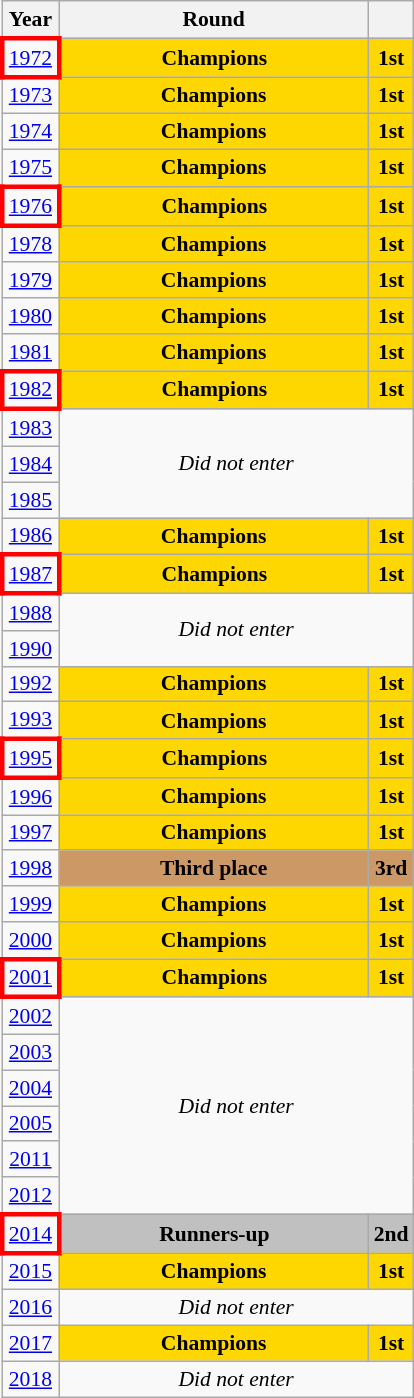<table class="wikitable" style="text-align: center; font-size:90%">
<tr>
<th>Year</th>
<th style="width:200px">Round</th>
<th></th>
</tr>
<tr>
<td style="border: 3px solid red"><a href='#'>1972</a></td>
<td bgcolor=Gold><strong>Champions</strong></td>
<td bgcolor=Gold><strong>1st</strong></td>
</tr>
<tr>
<td><a href='#'>1973</a></td>
<td bgcolor=Gold><strong>Champions</strong></td>
<td bgcolor=Gold><strong>1st</strong></td>
</tr>
<tr>
<td><a href='#'>1974</a></td>
<td bgcolor=Gold><strong>Champions</strong></td>
<td bgcolor=Gold><strong>1st</strong></td>
</tr>
<tr>
<td><a href='#'>1975</a></td>
<td bgcolor=Gold><strong>Champions</strong></td>
<td bgcolor=Gold><strong>1st</strong></td>
</tr>
<tr>
<td style="border: 3px solid red"><a href='#'>1976</a></td>
<td bgcolor=Gold><strong>Champions</strong></td>
<td bgcolor=Gold><strong>1st</strong></td>
</tr>
<tr>
<td><a href='#'>1978</a></td>
<td bgcolor=Gold><strong>Champions</strong></td>
<td bgcolor=Gold><strong>1st</strong></td>
</tr>
<tr>
<td><a href='#'>1979</a></td>
<td bgcolor=Gold><strong>Champions</strong></td>
<td bgcolor=Gold><strong>1st</strong></td>
</tr>
<tr>
<td><a href='#'>1980</a></td>
<td bgcolor=Gold><strong>Champions</strong></td>
<td bgcolor=Gold><strong>1st</strong></td>
</tr>
<tr>
<td><a href='#'>1981</a></td>
<td bgcolor=Gold><strong>Champions</strong></td>
<td bgcolor=Gold><strong>1st</strong></td>
</tr>
<tr>
<td style="border: 3px solid red"><a href='#'>1982</a></td>
<td bgcolor=Gold><strong>Champions</strong></td>
<td bgcolor=Gold><strong>1st</strong></td>
</tr>
<tr>
<td><a href='#'>1983</a></td>
<td colspan="2" rowspan="3"><em>Did not enter</em></td>
</tr>
<tr>
<td><a href='#'>1984</a></td>
</tr>
<tr>
<td><a href='#'>1985</a></td>
</tr>
<tr>
<td><a href='#'>1986</a></td>
<td bgcolor=Gold><strong>Champions</strong></td>
<td bgcolor=Gold><strong>1st</strong></td>
</tr>
<tr>
<td style="border: 3px solid red"><a href='#'>1987</a></td>
<td bgcolor=Gold><strong>Champions</strong></td>
<td bgcolor=Gold><strong>1st</strong></td>
</tr>
<tr>
<td><a href='#'>1988</a></td>
<td colspan="2" rowspan="2"><em>Did not enter</em></td>
</tr>
<tr>
<td><a href='#'>1990</a></td>
</tr>
<tr>
<td><a href='#'>1992</a></td>
<td bgcolor=Gold><strong>Champions</strong></td>
<td bgcolor=Gold><strong>1st</strong></td>
</tr>
<tr>
<td><a href='#'>1993</a></td>
<td bgcolor=Gold><strong>Champions</strong></td>
<td bgcolor=Gold><strong>1st</strong></td>
</tr>
<tr>
<td style="border: 3px solid red"><a href='#'>1995</a></td>
<td bgcolor=Gold><strong>Champions</strong></td>
<td bgcolor=Gold><strong>1st</strong></td>
</tr>
<tr>
<td><a href='#'>1996</a></td>
<td bgcolor=Gold><strong>Champions</strong></td>
<td bgcolor=Gold><strong>1st</strong></td>
</tr>
<tr>
<td><a href='#'>1997</a></td>
<td bgcolor=Gold><strong>Champions</strong></td>
<td bgcolor=Gold><strong>1st</strong></td>
</tr>
<tr>
<td><a href='#'>1998</a></td>
<td bgcolor="cc9966"><strong>Third place</strong></td>
<td bgcolor="cc9966"><strong>3rd</strong></td>
</tr>
<tr>
<td><a href='#'>1999</a></td>
<td bgcolor=Gold><strong>Champions</strong></td>
<td bgcolor=Gold><strong>1st</strong></td>
</tr>
<tr>
<td><a href='#'>2000</a></td>
<td bgcolor=Gold><strong>Champions</strong></td>
<td bgcolor=Gold><strong>1st</strong></td>
</tr>
<tr>
<td style="border: 3px solid red"><a href='#'>2001</a></td>
<td bgcolor=Gold><strong>Champions</strong></td>
<td bgcolor=Gold><strong>1st</strong></td>
</tr>
<tr>
<td><a href='#'>2002</a></td>
<td colspan="2" rowspan="6"><em>Did not enter</em></td>
</tr>
<tr>
<td><a href='#'>2003</a></td>
</tr>
<tr>
<td><a href='#'>2004</a></td>
</tr>
<tr>
<td><a href='#'>2005</a></td>
</tr>
<tr>
<td><a href='#'>2011</a></td>
</tr>
<tr>
<td><a href='#'>2012</a></td>
</tr>
<tr>
<td style="border: 3px solid red"><a href='#'>2014</a></td>
<td bgcolor=Silver><strong>Runners-up</strong></td>
<td bgcolor=Silver><strong>2nd</strong></td>
</tr>
<tr>
<td><a href='#'>2015</a></td>
<td bgcolor=Gold><strong>Champions</strong></td>
<td bgcolor=Gold><strong>1st</strong></td>
</tr>
<tr>
<td><a href='#'>2016</a></td>
<td colspan="2"><em>Did not enter</em></td>
</tr>
<tr>
<td><a href='#'>2017</a></td>
<td bgcolor=Gold><strong>Champions</strong></td>
<td bgcolor=Gold><strong>1st</strong></td>
</tr>
<tr>
<td><a href='#'>2018</a></td>
<td colspan="2"><em>Did not enter</em></td>
</tr>
</table>
